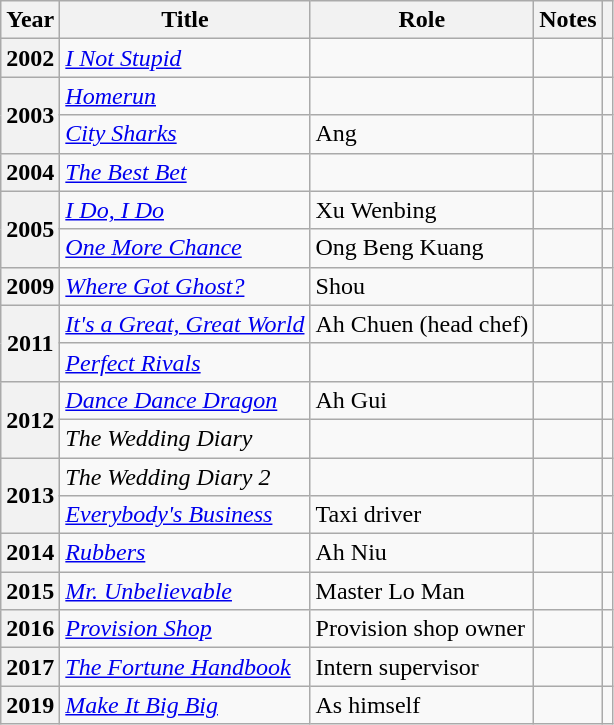<table class="wikitable sortable plainrowheaders">
<tr>
<th scope="col">Year</th>
<th scope="col">Title</th>
<th scope="col">Role</th>
<th scope="col" class="unsortable">Notes</th>
<th scope="col" class="unsortable"></th>
</tr>
<tr>
<th scope="row">2002</th>
<td><em><a href='#'>I Not Stupid</a></em></td>
<td></td>
<td></td>
<td></td>
</tr>
<tr>
<th scope="row" rowspan="2">2003</th>
<td><em><a href='#'>Homerun</a></em></td>
<td></td>
<td></td>
<td></td>
</tr>
<tr>
<td><em><a href='#'>City Sharks</a></em></td>
<td>Ang</td>
<td></td>
<td></td>
</tr>
<tr>
<th scope="row">2004</th>
<td><em><a href='#'>The Best Bet</a></em></td>
<td></td>
<td></td>
<td></td>
</tr>
<tr>
<th scope="row" rowspan="2">2005</th>
<td><em><a href='#'>I Do, I Do</a></em></td>
<td>Xu Wenbing</td>
<td></td>
<td></td>
</tr>
<tr>
<td><em><a href='#'>One More Chance</a></em></td>
<td>Ong Beng Kuang</td>
<td></td>
<td></td>
</tr>
<tr>
<th scope="row">2009</th>
<td><em><a href='#'>Where Got Ghost?</a></em></td>
<td>Shou</td>
<td></td>
<td></td>
</tr>
<tr>
<th scope="row" rowspan="2">2011</th>
<td><em><a href='#'>It's a Great, Great World</a></em></td>
<td>Ah Chuen (head chef)</td>
<td></td>
<td></td>
</tr>
<tr>
<td><em><a href='#'>Perfect Rivals</a></em></td>
<td></td>
<td></td>
<td></td>
</tr>
<tr>
<th scope="row" rowspan="2">2012</th>
<td><em><a href='#'>Dance Dance Dragon</a></em></td>
<td>Ah Gui</td>
<td></td>
<td></td>
</tr>
<tr>
<td><em>The Wedding Diary</em></td>
<td></td>
<td></td>
<td></td>
</tr>
<tr>
<th scope="row" rowspan=2>2013</th>
<td><em>The Wedding Diary 2</em></td>
<td></td>
<td></td>
<td></td>
</tr>
<tr>
<td><em><a href='#'>Everybody's Business</a></em></td>
<td>Taxi driver</td>
<td></td>
<td></td>
</tr>
<tr>
<th scope="row">2014</th>
<td><em><a href='#'>Rubbers</a></em></td>
<td>Ah Niu</td>
<td></td>
<td></td>
</tr>
<tr>
<th scope="row">2015</th>
<td><em><a href='#'>Mr. Unbelievable</a></em></td>
<td>Master Lo Man</td>
<td></td>
<td></td>
</tr>
<tr>
<th scope="row">2016</th>
<td><em><a href='#'>Provision Shop</a></em></td>
<td>Provision shop owner</td>
<td></td>
<td></td>
</tr>
<tr>
<th scope="row">2017</th>
<td><em><a href='#'>The Fortune Handbook</a></em></td>
<td>Intern supervisor</td>
<td></td>
<td></td>
</tr>
<tr>
<th scope="row">2019</th>
<td><em><a href='#'>Make It Big Big</a></em></td>
<td>As himself</td>
<td></td>
<td></td>
</tr>
</table>
